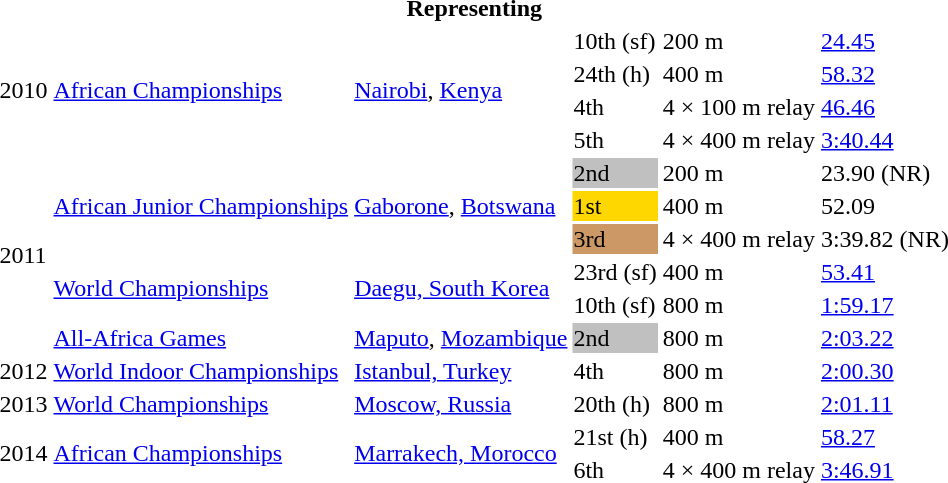<table>
<tr>
<th colspan="6">Representing </th>
</tr>
<tr>
<td rowspan=4>2010</td>
<td rowspan=4><a href='#'>African Championships</a></td>
<td rowspan=4><a href='#'>Nairobi</a>, <a href='#'>Kenya</a></td>
<td>10th (sf)</td>
<td>200 m</td>
<td><a href='#'>24.45</a></td>
</tr>
<tr>
<td>24th (h)</td>
<td>400 m</td>
<td><a href='#'>58.32</a></td>
</tr>
<tr>
<td>4th</td>
<td>4 × 100 m relay</td>
<td><a href='#'>46.46</a></td>
</tr>
<tr>
<td>5th</td>
<td>4 × 400 m relay</td>
<td><a href='#'>3:40.44</a></td>
</tr>
<tr>
<td rowspan=6>2011</td>
<td rowspan=3><a href='#'>African Junior Championships</a></td>
<td rowspan=3><a href='#'>Gaborone</a>, <a href='#'>Botswana</a></td>
<td bgcolor=silver>2nd</td>
<td>200 m</td>
<td>23.90 (NR)</td>
</tr>
<tr>
<td bgcolor=gold>1st</td>
<td>400 m</td>
<td>52.09</td>
</tr>
<tr>
<td bgcolor=cc9966>3rd</td>
<td>4 × 400 m relay</td>
<td>3:39.82 (NR)</td>
</tr>
<tr>
<td rowspan=2><a href='#'>World Championships</a></td>
<td rowspan=2><a href='#'>Daegu, South Korea</a></td>
<td>23rd (sf)</td>
<td>400 m</td>
<td><a href='#'>53.41</a></td>
</tr>
<tr>
<td>10th (sf)</td>
<td>800 m</td>
<td><a href='#'>1:59.17</a></td>
</tr>
<tr>
<td><a href='#'>All-Africa Games</a></td>
<td><a href='#'>Maputo</a>, <a href='#'>Mozambique</a></td>
<td bgcolor=silver>2nd</td>
<td>800 m</td>
<td><a href='#'>2:03.22</a></td>
</tr>
<tr>
<td>2012</td>
<td><a href='#'>World Indoor Championships</a></td>
<td><a href='#'>Istanbul, Turkey</a></td>
<td>4th</td>
<td>800 m</td>
<td><a href='#'>2:00.30</a></td>
</tr>
<tr>
<td>2013</td>
<td><a href='#'>World Championships</a></td>
<td><a href='#'>Moscow, Russia</a></td>
<td>20th (h)</td>
<td>800 m</td>
<td><a href='#'>2:01.11</a></td>
</tr>
<tr>
<td rowspan=2>2014</td>
<td rowspan=2><a href='#'>African Championships</a></td>
<td rowspan=2><a href='#'>Marrakech, Morocco</a></td>
<td>21st (h)</td>
<td>400 m</td>
<td><a href='#'>58.27</a></td>
</tr>
<tr>
<td>6th</td>
<td>4 × 400 m relay</td>
<td><a href='#'>3:46.91</a></td>
</tr>
</table>
